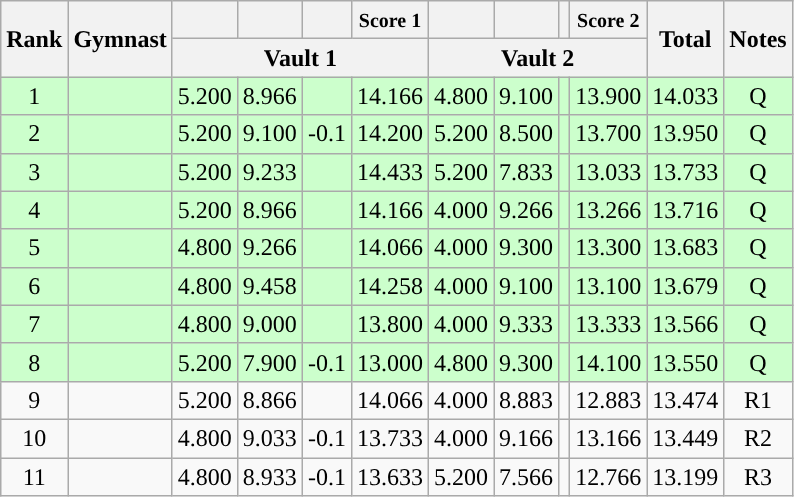<table class="wikitable sortable" style="text-align:center">
<tr>
<th rowspan=2>Rank</th>
<th rowspan=2>Gymnast</th>
<th><small></small></th>
<th><small></small></th>
<th><small></small></th>
<th><small>Score 1</small></th>
<th><small></small></th>
<th><small></small></th>
<th><small></small></th>
<th><small>Score 2</small></th>
<th rowspan=2>Total</th>
<th rowspan=2>Notes</th>
</tr>
<tr>
<th colspan=4>Vault 1</th>
<th colspan=4>Vault 2</th>
</tr>
<tr bgcolor=ccffcc>
<td>1</td>
<td align=left></td>
<td>5.200</td>
<td>8.966</td>
<td></td>
<td>14.166</td>
<td>4.800</td>
<td>9.100</td>
<td></td>
<td>13.900</td>
<td>14.033</td>
<td>Q</td>
</tr>
<tr bgcolor=ccffcc>
<td>2</td>
<td align=left></td>
<td>5.200</td>
<td>9.100</td>
<td>-0.1</td>
<td>14.200</td>
<td>5.200</td>
<td>8.500</td>
<td></td>
<td>13.700</td>
<td>13.950</td>
<td>Q</td>
</tr>
<tr bgcolor=ccffcc>
<td>3</td>
<td align=left></td>
<td>5.200</td>
<td>9.233</td>
<td></td>
<td>14.433</td>
<td>5.200</td>
<td>7.833</td>
<td></td>
<td>13.033</td>
<td>13.733</td>
<td>Q</td>
</tr>
<tr bgcolor=ccffcc>
<td>4</td>
<td align=left></td>
<td>5.200</td>
<td>8.966</td>
<td></td>
<td>14.166</td>
<td>4.000</td>
<td>9.266</td>
<td></td>
<td>13.266</td>
<td>13.716</td>
<td>Q</td>
</tr>
<tr bgcolor=ccffcc>
<td>5</td>
<td align=left></td>
<td>4.800</td>
<td>9.266</td>
<td></td>
<td>14.066</td>
<td>4.000</td>
<td>9.300</td>
<td></td>
<td>13.300</td>
<td>13.683</td>
<td>Q</td>
</tr>
<tr bgcolor=ccffcc>
<td>6</td>
<td align=left></td>
<td>4.800</td>
<td>9.458</td>
<td></td>
<td>14.258</td>
<td>4.000</td>
<td>9.100</td>
<td></td>
<td>13.100</td>
<td>13.679</td>
<td>Q</td>
</tr>
<tr bgcolor=ccffcc>
<td>7</td>
<td align=left></td>
<td>4.800</td>
<td>9.000</td>
<td></td>
<td>13.800</td>
<td>4.000</td>
<td>9.333</td>
<td></td>
<td>13.333</td>
<td>13.566</td>
<td>Q</td>
</tr>
<tr bgcolor=ccffcc>
<td>8</td>
<td align=left></td>
<td>5.200</td>
<td>7.900</td>
<td>-0.1</td>
<td>13.000</td>
<td>4.800</td>
<td>9.300</td>
<td></td>
<td>14.100</td>
<td>13.550</td>
<td>Q</td>
</tr>
<tr>
<td>9</td>
<td align=left></td>
<td>5.200</td>
<td>8.866</td>
<td></td>
<td>14.066</td>
<td>4.000</td>
<td>8.883</td>
<td></td>
<td>12.883</td>
<td>13.474</td>
<td>R1</td>
</tr>
<tr>
<td>10</td>
<td align=left></td>
<td>4.800</td>
<td>9.033</td>
<td>-0.1</td>
<td>13.733</td>
<td>4.000</td>
<td>9.166</td>
<td></td>
<td>13.166</td>
<td>13.449</td>
<td>R2</td>
</tr>
<tr>
<td>11</td>
<td align=left></td>
<td>4.800</td>
<td>8.933</td>
<td>-0.1</td>
<td>13.633</td>
<td>5.200</td>
<td>7.566</td>
<td></td>
<td>12.766</td>
<td>13.199</td>
<td>R3</td>
</tr>
</table>
